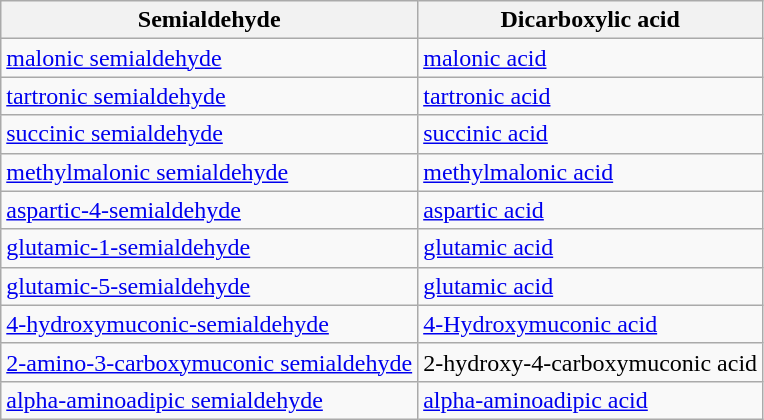<table class="wikitable">
<tr>
<th>Semialdehyde</th>
<th>Dicarboxylic acid</th>
</tr>
<tr>
<td><a href='#'>malonic semialdehyde</a></td>
<td><a href='#'>malonic acid</a></td>
</tr>
<tr>
<td><a href='#'>tartronic semialdehyde</a></td>
<td><a href='#'>tartronic acid</a></td>
</tr>
<tr>
<td><a href='#'>succinic semialdehyde</a></td>
<td><a href='#'>succinic acid</a></td>
</tr>
<tr>
<td><a href='#'>methylmalonic semialdehyde</a></td>
<td><a href='#'>methylmalonic acid</a></td>
</tr>
<tr>
<td><a href='#'>aspartic-4-semialdehyde</a></td>
<td><a href='#'>aspartic acid</a></td>
</tr>
<tr>
<td><a href='#'>glutamic-1-semialdehyde</a></td>
<td><a href='#'>glutamic acid</a></td>
</tr>
<tr>
<td><a href='#'>glutamic-5-semialdehyde</a></td>
<td><a href='#'>glutamic acid</a></td>
</tr>
<tr>
<td><a href='#'>4-hydroxymuconic-semialdehyde</a></td>
<td><a href='#'>4-Hydroxymuconic acid</a></td>
</tr>
<tr>
<td><a href='#'>2-amino-3-carboxymuconic semialdehyde</a></td>
<td>2-hydroxy-4-carboxymuconic acid</td>
</tr>
<tr>
<td><a href='#'>alpha-aminoadipic semialdehyde</a></td>
<td><a href='#'>alpha-aminoadipic acid</a></td>
</tr>
</table>
